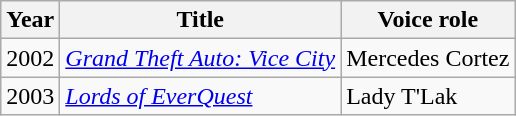<table class="wikitable sortable">
<tr>
<th>Year</th>
<th>Title</th>
<th>Voice role</th>
</tr>
<tr>
<td>2002</td>
<td><em><a href='#'>Grand Theft Auto: Vice City</a></em></td>
<td>Mercedes Cortez</td>
</tr>
<tr>
<td>2003</td>
<td><em><a href='#'>Lords of EverQuest</a></em></td>
<td>Lady T'Lak</td>
</tr>
</table>
